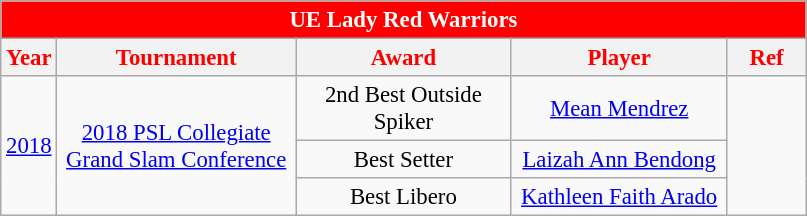<table class="wikitable sortable" style="font-size:95%; text-align:left;">
<tr>
<th colspan="5" style= "background: red; color: white; text-align: center"><strong>UE Lady Red Warriors</strong></th>
</tr>
<tr style="background: white; color: red">
<th style= "align=center; width:1em;">Year</th>
<th style= "align=center;width:10em;">Tournament</th>
<th style= "align=center; width:9em;">Award</th>
<th style= "align=center; width:9em;">Player</th>
<th style= "align=center; width:3em;">Ref</th>
</tr>
<tr align=center>
<td rowspan=3><a href='#'>2018</a></td>
<td rowspan=3><a href='#'>2018 PSL Collegiate Grand Slam Conference</a></td>
<td>2nd Best Outside Spiker</td>
<td><a href='#'>Mean Mendrez</a></td>
<td rowspan=3></td>
</tr>
<tr align=center>
<td>Best Setter</td>
<td><a href='#'>Laizah Ann Bendong</a></td>
</tr>
<tr align=center>
<td>Best Libero</td>
<td><a href='#'>Kathleen Faith Arado</a></td>
</tr>
</table>
